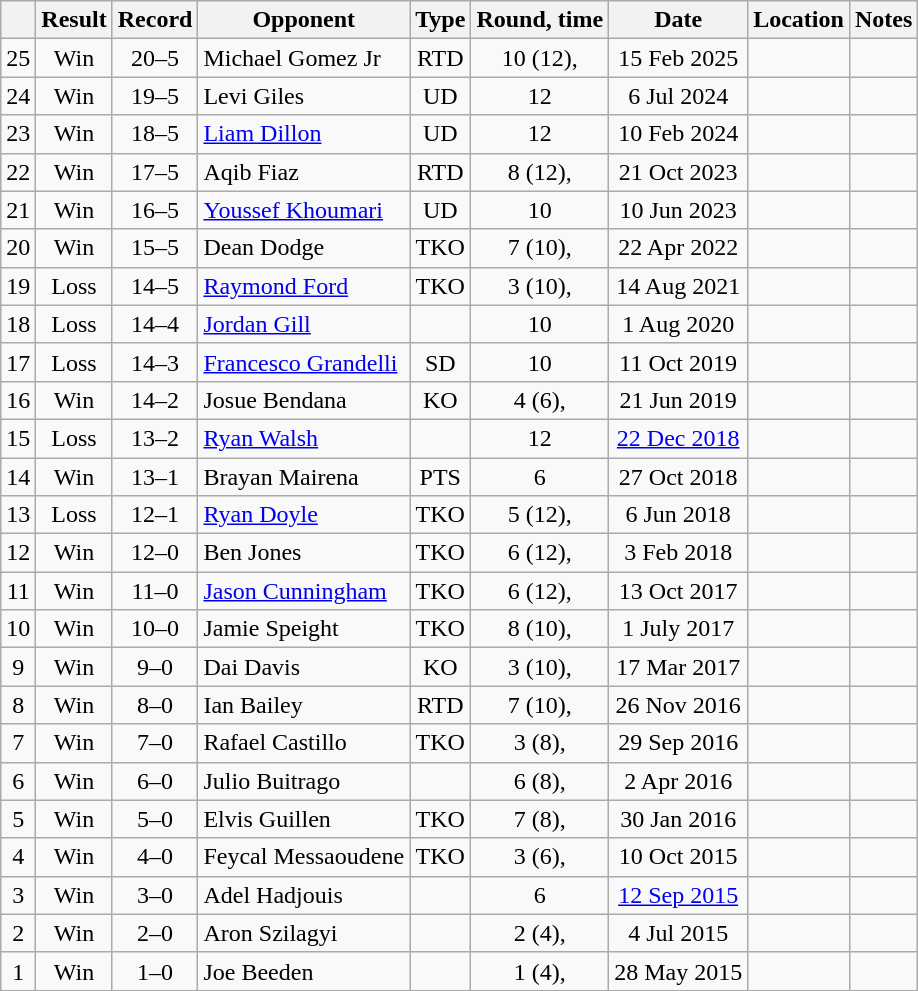<table class="wikitable" style="text-align:center">
<tr>
<th></th>
<th>Result</th>
<th>Record</th>
<th>Opponent</th>
<th>Type</th>
<th>Round, time</th>
<th>Date</th>
<th>Location</th>
<th>Notes</th>
</tr>
<tr>
<td>25</td>
<td>Win</td>
<td>20–5</td>
<td align="left">Michael Gomez Jr</td>
<td>RTD</td>
<td>10 (12), </td>
<td>15 Feb 2025</td>
<td align=left></td>
<td align=left></td>
</tr>
<tr>
<td>24</td>
<td>Win</td>
<td>19–5</td>
<td align="left">Levi Giles</td>
<td>UD</td>
<td>12</td>
<td>6 Jul 2024</td>
<td align=left></td>
<td align=left></td>
</tr>
<tr>
<td>23</td>
<td>Win</td>
<td>18–5</td>
<td align="left"><a href='#'>Liam Dillon</a></td>
<td>UD</td>
<td>12</td>
<td>10 Feb 2024</td>
<td align=left></td>
<td align=left></td>
</tr>
<tr>
<td>22</td>
<td>Win</td>
<td>17–5</td>
<td align="left">Aqib Fiaz</td>
<td>RTD</td>
<td>8 (12), </td>
<td>21 Oct 2023</td>
<td align=left></td>
<td align=left></td>
</tr>
<tr>
<td>21</td>
<td>Win</td>
<td>16–5</td>
<td align="left"><a href='#'>Youssef Khoumari</a></td>
<td>UD</td>
<td>10</td>
<td>10 Jun 2023</td>
<td align=left></td>
<td></td>
</tr>
<tr>
<td>20</td>
<td>Win</td>
<td>15–5</td>
<td align="left">Dean Dodge</td>
<td>TKO</td>
<td>7 (10), </td>
<td>22 Apr 2022</td>
<td align=left></td>
<td></td>
</tr>
<tr>
<td>19</td>
<td>Loss</td>
<td>14–5</td>
<td align="left"><a href='#'>Raymond Ford</a></td>
<td>TKO</td>
<td>3 (10), </td>
<td>14 Aug 2021</td>
<td align="left"></td>
<td></td>
</tr>
<tr>
<td>18</td>
<td>Loss</td>
<td>14–4</td>
<td align=left><a href='#'>Jordan Gill</a></td>
<td></td>
<td>10</td>
<td>1 Aug 2020</td>
<td align=left></td>
<td></td>
</tr>
<tr>
<td>17</td>
<td>Loss</td>
<td>14–3</td>
<td align=left><a href='#'>Francesco Grandelli</a></td>
<td>SD</td>
<td>10</td>
<td>11 Oct 2019</td>
<td align=left></td>
<td align=left></td>
</tr>
<tr>
<td>16</td>
<td>Win</td>
<td>14–2</td>
<td align=left>Josue Bendana</td>
<td>KO</td>
<td>4 (6), </td>
<td>21 Jun 2019</td>
<td align=left></td>
<td></td>
</tr>
<tr>
<td>15</td>
<td>Loss</td>
<td>13–2</td>
<td align=left><a href='#'>Ryan Walsh</a></td>
<td></td>
<td>12</td>
<td><a href='#'>22 Dec 2018</a></td>
<td align=left></td>
<td align=left></td>
</tr>
<tr>
<td>14</td>
<td>Win</td>
<td>13–1</td>
<td align=left>Brayan Mairena</td>
<td>PTS</td>
<td>6</td>
<td>27 Oct 2018</td>
<td align=left></td>
<td></td>
</tr>
<tr>
<td>13</td>
<td>Loss</td>
<td>12–1</td>
<td align=left><a href='#'>Ryan Doyle</a></td>
<td>TKO</td>
<td>5 (12), </td>
<td>6 Jun 2018</td>
<td align=left></td>
<td align=left></td>
</tr>
<tr>
<td>12</td>
<td>Win</td>
<td>12–0</td>
<td align=left>Ben Jones</td>
<td>TKO</td>
<td>6 (12), </td>
<td>3 Feb 2018</td>
<td align=left></td>
<td align=left></td>
</tr>
<tr>
<td>11</td>
<td>Win</td>
<td>11–0</td>
<td align=left><a href='#'>Jason Cunningham</a></td>
<td>TKO</td>
<td>6 (12), </td>
<td>13 Oct 2017</td>
<td align=left></td>
<td align=left></td>
</tr>
<tr>
<td>10</td>
<td>Win</td>
<td>10–0</td>
<td align=left>Jamie Speight</td>
<td>TKO</td>
<td>8 (10), </td>
<td>1 July 2017</td>
<td align=left></td>
<td align=left></td>
</tr>
<tr>
<td>9</td>
<td>Win</td>
<td>9–0</td>
<td align=left>Dai Davis</td>
<td>KO</td>
<td>3 (10), </td>
<td>17 Mar 2017</td>
<td align=left></td>
<td></td>
</tr>
<tr>
<td>8</td>
<td>Win</td>
<td>8–0</td>
<td align=left>Ian Bailey</td>
<td>RTD</td>
<td>7 (10), </td>
<td>26 Nov 2016</td>
<td align=left></td>
<td></td>
</tr>
<tr>
<td>7</td>
<td>Win</td>
<td>7–0</td>
<td align=left>Rafael Castillo</td>
<td>TKO</td>
<td>3 (8), </td>
<td>29 Sep 2016</td>
<td align=left></td>
<td></td>
</tr>
<tr>
<td>6</td>
<td>Win</td>
<td>6–0</td>
<td align=left>Julio Buitrago</td>
<td></td>
<td>6 (8), </td>
<td>2 Apr 2016</td>
<td align=left></td>
<td></td>
</tr>
<tr>
<td>5</td>
<td>Win</td>
<td>5–0</td>
<td align=left>Elvis Guillen</td>
<td>TKO</td>
<td>7 (8), </td>
<td>30 Jan 2016</td>
<td align=left></td>
<td></td>
</tr>
<tr>
<td>4</td>
<td>Win</td>
<td>4–0</td>
<td align=left>Feycal Messaoudene</td>
<td>TKO</td>
<td>3 (6), </td>
<td>10 Oct 2015</td>
<td align=left></td>
<td></td>
</tr>
<tr>
<td>3</td>
<td>Win</td>
<td>3–0</td>
<td align=left>Adel Hadjouis</td>
<td></td>
<td>6</td>
<td><a href='#'>12 Sep 2015</a></td>
<td align=left></td>
<td></td>
</tr>
<tr>
<td>2</td>
<td>Win</td>
<td>2–0</td>
<td align=left>Aron Szilagyi</td>
<td></td>
<td>2 (4), </td>
<td>4 Jul 2015</td>
<td align=left></td>
<td></td>
</tr>
<tr>
<td>1</td>
<td>Win</td>
<td>1–0</td>
<td align=left>Joe Beeden</td>
<td></td>
<td>1 (4), </td>
<td>28 May 2015</td>
<td align=left></td>
<td></td>
</tr>
</table>
